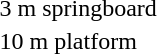<table>
<tr>
<td>3 m springboard<br></td>
<td></td>
<td></td>
<td></td>
</tr>
<tr>
<td>10 m platform<br></td>
<td></td>
<td></td>
<td></td>
</tr>
</table>
